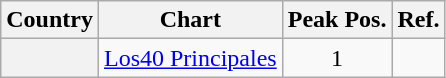<table class="wikitable sortable">
<tr>
<th>Country</th>
<th>Chart</th>
<th>Peak Pos.</th>
<th>Ref.</th>
</tr>
<tr>
<th></th>
<td><a href='#'>Los40 Principales</a></td>
<td align="center">1</td>
<td align="center"></td>
</tr>
</table>
